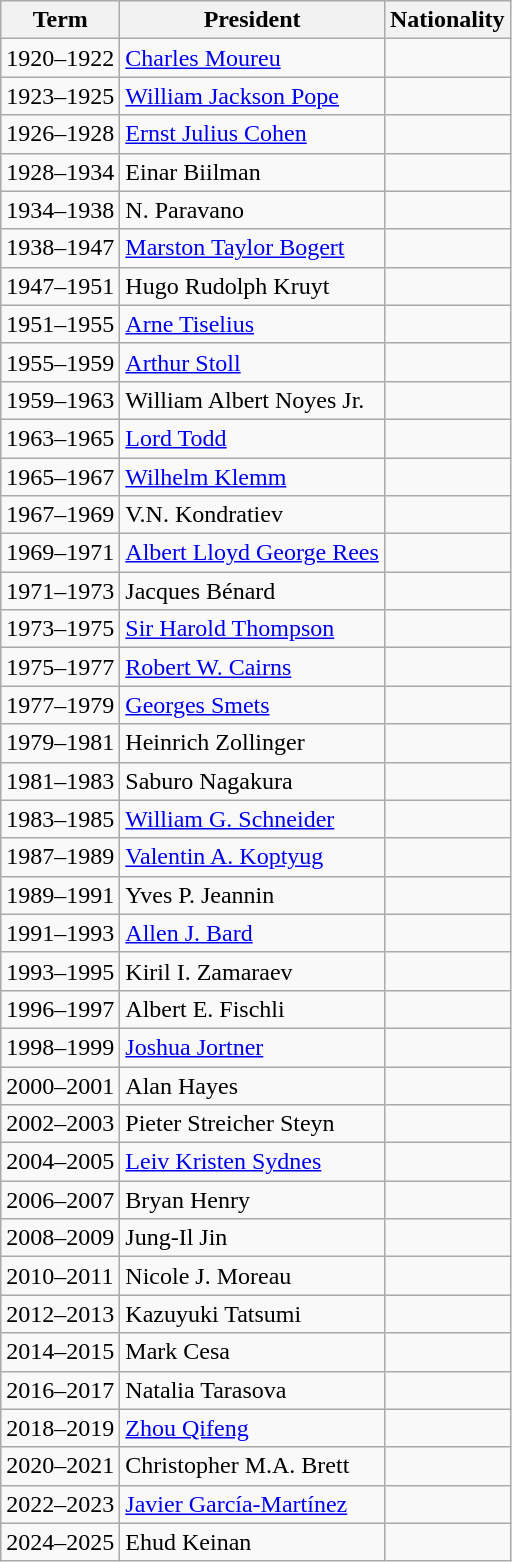<table class="wikitable sortable">
<tr>
<th>Term</th>
<th>President</th>
<th>Nationality</th>
</tr>
<tr>
<td>1920–1922</td>
<td><a href='#'>Charles Moureu</a></td>
<td></td>
</tr>
<tr>
<td>1923–1925</td>
<td><a href='#'>William Jackson Pope</a></td>
<td></td>
</tr>
<tr>
<td>1926–1928</td>
<td><a href='#'>Ernst Julius Cohen</a></td>
<td></td>
</tr>
<tr>
<td>1928–1934</td>
<td>Einar Biilman</td>
<td></td>
</tr>
<tr>
<td>1934–1938</td>
<td>N. Paravano</td>
<td></td>
</tr>
<tr>
<td>1938–1947</td>
<td><a href='#'>Marston Taylor Bogert</a></td>
<td></td>
</tr>
<tr>
<td>1947–1951</td>
<td>Hugo Rudolph Kruyt</td>
<td></td>
</tr>
<tr>
<td>1951–1955</td>
<td><a href='#'>Arne Tiselius</a></td>
<td></td>
</tr>
<tr>
<td>1955–1959</td>
<td><a href='#'>Arthur Stoll</a></td>
<td></td>
</tr>
<tr>
<td>1959–1963</td>
<td>William Albert Noyes Jr.</td>
<td></td>
</tr>
<tr>
<td>1963–1965</td>
<td><a href='#'>Lord Todd</a></td>
<td></td>
</tr>
<tr>
<td>1965–1967</td>
<td><a href='#'>Wilhelm Klemm</a></td>
<td></td>
</tr>
<tr>
<td>1967–1969</td>
<td>V.N. Kondratiev</td>
<td></td>
</tr>
<tr>
<td>1969–1971</td>
<td><a href='#'>Albert Lloyd George Rees</a></td>
<td></td>
</tr>
<tr>
<td>1971–1973</td>
<td>Jacques Bénard</td>
<td></td>
</tr>
<tr>
<td>1973–1975</td>
<td><a href='#'>Sir Harold Thompson</a></td>
<td></td>
</tr>
<tr>
<td>1975–1977</td>
<td><a href='#'>Robert W. Cairns</a></td>
<td></td>
</tr>
<tr>
<td>1977–1979</td>
<td><a href='#'>Georges Smets</a></td>
<td></td>
</tr>
<tr>
<td>1979–1981</td>
<td>Heinrich Zollinger</td>
<td></td>
</tr>
<tr>
<td>1981–1983</td>
<td>Saburo Nagakura</td>
<td></td>
</tr>
<tr>
<td>1983–1985</td>
<td><a href='#'>William G. Schneider</a></td>
<td></td>
</tr>
<tr>
<td>1987–1989</td>
<td><a href='#'>Valentin A. Koptyug</a></td>
<td></td>
</tr>
<tr>
<td>1989–1991</td>
<td>Yves P. Jeannin</td>
<td></td>
</tr>
<tr>
<td>1991–1993</td>
<td><a href='#'>Allen J. Bard</a></td>
<td></td>
</tr>
<tr>
<td>1993–1995</td>
<td>Kiril I. Zamaraev</td>
<td></td>
</tr>
<tr>
<td>1996–1997</td>
<td>Albert E. Fischli</td>
<td></td>
</tr>
<tr>
<td>1998–1999</td>
<td><a href='#'>Joshua Jortner</a></td>
<td></td>
</tr>
<tr>
<td>2000–2001</td>
<td>Alan Hayes</td>
<td></td>
</tr>
<tr>
<td>2002–2003</td>
<td>Pieter Streicher Steyn</td>
<td></td>
</tr>
<tr>
<td>2004–2005</td>
<td><a href='#'>Leiv Kristen Sydnes</a></td>
<td></td>
</tr>
<tr>
<td>2006–2007</td>
<td>Bryan Henry</td>
<td></td>
</tr>
<tr>
<td>2008–2009</td>
<td>Jung-Il Jin</td>
<td></td>
</tr>
<tr>
<td>2010–2011</td>
<td>Nicole J. Moreau</td>
<td></td>
</tr>
<tr>
<td>2012–2013</td>
<td>Kazuyuki Tatsumi</td>
<td></td>
</tr>
<tr>
<td>2014–2015</td>
<td>Mark Cesa</td>
<td></td>
</tr>
<tr>
<td>2016–2017</td>
<td>Natalia Tarasova</td>
<td></td>
</tr>
<tr>
<td>2018–2019</td>
<td><a href='#'>Zhou Qifeng</a></td>
<td></td>
</tr>
<tr>
<td>2020–2021</td>
<td>Christopher M.A. Brett</td>
<td></td>
</tr>
<tr>
<td>2022–2023</td>
<td><a href='#'>Javier García-Martínez</a></td>
<td></td>
</tr>
<tr>
<td>2024–2025</td>
<td>Ehud Keinan</td>
<td></td>
</tr>
</table>
